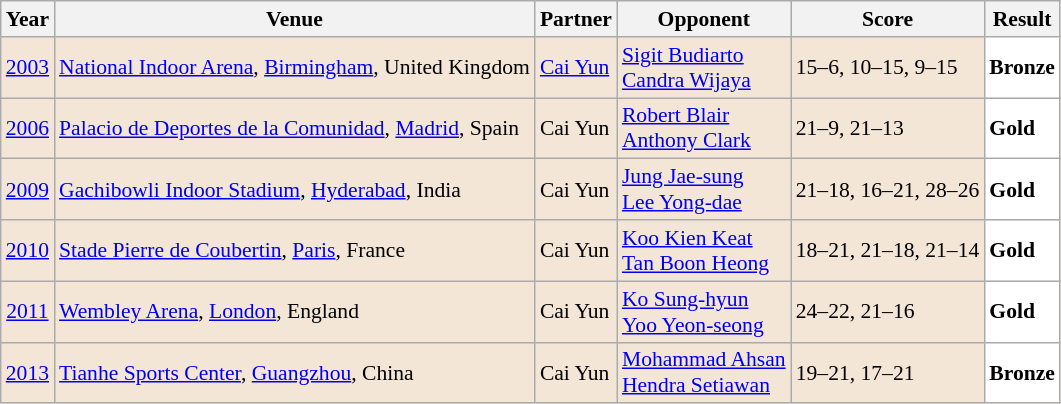<table class="sortable wikitable" style="font-size: 90%;">
<tr>
<th>Year</th>
<th>Venue</th>
<th>Partner</th>
<th>Opponent</th>
<th>Score</th>
<th>Result</th>
</tr>
<tr style="background:#F3E6D7">
<td align="center"><a href='#'>2003</a></td>
<td align="left"><a href='#'>National Indoor Arena</a>, <a href='#'>Birmingham</a>, United Kingdom</td>
<td align="left"> <a href='#'>Cai Yun</a></td>
<td align="left"> <a href='#'>Sigit Budiarto</a><br> <a href='#'>Candra Wijaya</a></td>
<td align="left">15–6, 10–15, 9–15</td>
<td style="text-align:left; background:white"> <strong>Bronze</strong></td>
</tr>
<tr style="background:#F3E6D7">
<td align="center"><a href='#'>2006</a></td>
<td align="left"><a href='#'>Palacio de Deportes de la Comunidad</a>, <a href='#'>Madrid</a>, Spain</td>
<td align="left"> Cai Yun</td>
<td align="left"> <a href='#'>Robert Blair</a><br> <a href='#'>Anthony Clark</a></td>
<td align="left">21–9, 21–13</td>
<td style="text-align:left; background:white"> <strong>Gold</strong></td>
</tr>
<tr style="background:#F3E6D7">
<td align="center"><a href='#'>2009</a></td>
<td align="left"><a href='#'>Gachibowli Indoor Stadium</a>, <a href='#'>Hyderabad</a>, India</td>
<td align="left"> Cai Yun</td>
<td align="left"> <a href='#'>Jung Jae-sung</a><br> <a href='#'>Lee Yong-dae</a></td>
<td align="left">21–18, 16–21, 28–26</td>
<td style="text-align:left; background:white"> <strong>Gold</strong></td>
</tr>
<tr style="background:#F3E6D7">
<td align="center"><a href='#'>2010</a></td>
<td align="left"><a href='#'>Stade Pierre de Coubertin</a>, <a href='#'>Paris</a>, France</td>
<td align="left"> Cai Yun</td>
<td align="left"> <a href='#'>Koo Kien Keat</a><br> <a href='#'>Tan Boon Heong</a></td>
<td align="left">18–21, 21–18, 21–14</td>
<td style="text-align:left; background:white"> <strong>Gold</strong></td>
</tr>
<tr style="background:#F3E6D7">
<td align="center"><a href='#'>2011</a></td>
<td align="left"><a href='#'>Wembley Arena</a>, <a href='#'>London</a>, England</td>
<td align="left"> Cai Yun</td>
<td align="left"> <a href='#'>Ko Sung-hyun</a><br> <a href='#'>Yoo Yeon-seong</a></td>
<td align="left">24–22, 21–16</td>
<td style="text-align:left; background:white"> <strong>Gold</strong></td>
</tr>
<tr style="background:#F3E6D7">
<td align="center"><a href='#'>2013</a></td>
<td align="left"><a href='#'>Tianhe Sports Center</a>, <a href='#'>Guangzhou</a>, China</td>
<td align="left"> Cai Yun</td>
<td align="left"> <a href='#'>Mohammad Ahsan</a><br> <a href='#'>Hendra Setiawan</a></td>
<td align="left">19–21, 17–21</td>
<td style="text-align:left; background:white"> <strong>Bronze</strong></td>
</tr>
</table>
